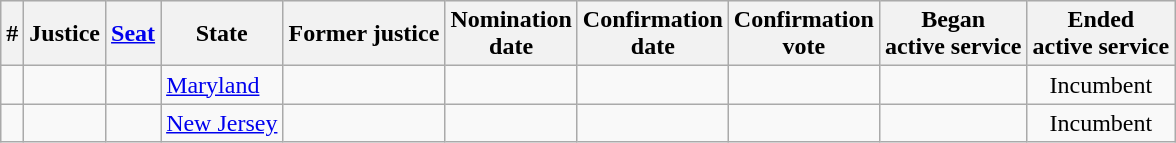<table class="sortable wikitable">
<tr bgcolor="#ececec">
<th>#</th>
<th>Justice</th>
<th><a href='#'>Seat</a></th>
<th>State</th>
<th>Former justice</th>
<th>Nomination<br>date</th>
<th>Confirmation<br>date</th>
<th>Confirmation<br>vote</th>
<th>Began<br>active service</th>
<th>Ended<br>active service</th>
</tr>
<tr>
<td></td>
<td></td>
<td align="center"></td>
<td><a href='#'>Maryland</a></td>
<td></td>
<td></td>
<td></td>
<td align="center"></td>
<td></td>
<td align="center">Incumbent</td>
</tr>
<tr>
<td></td>
<td></td>
<td align="center"></td>
<td><a href='#'>New Jersey</a></td>
<td></td>
<td></td>
<td></td>
<td align="center"></td>
<td></td>
<td align="center">Incumbent</td>
</tr>
</table>
